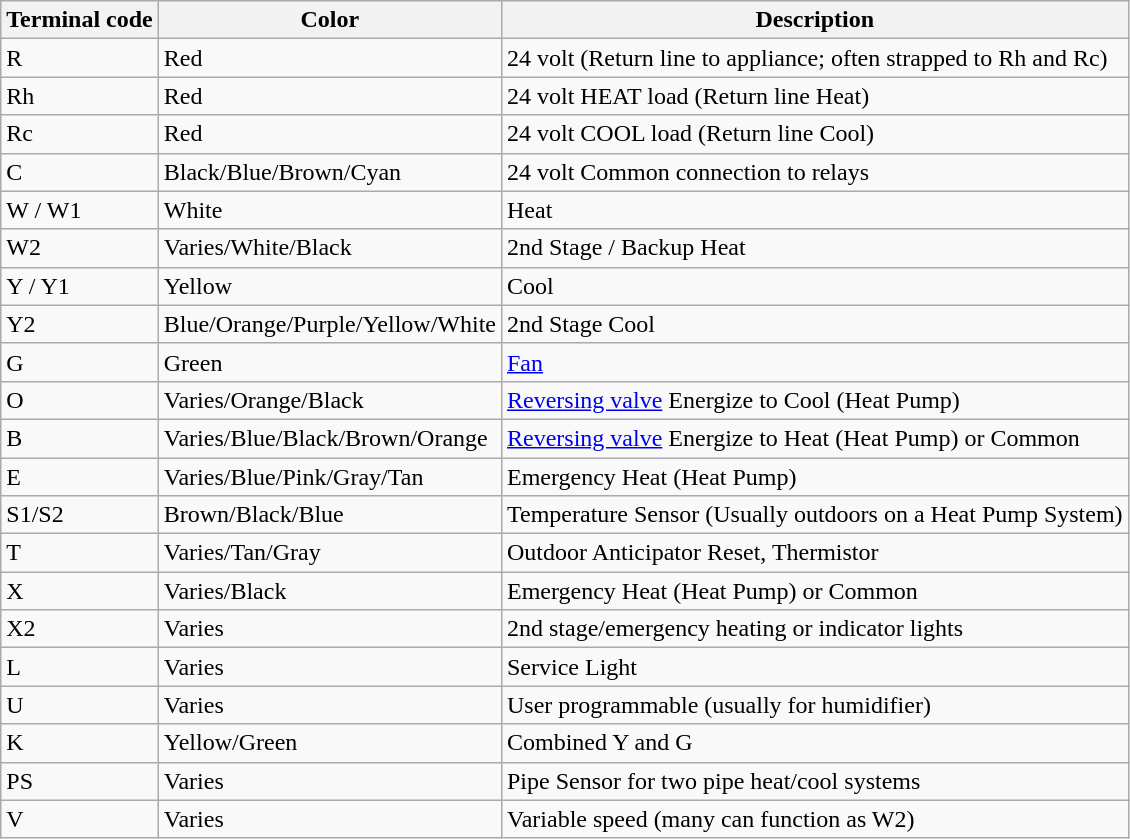<table class="wikitable">
<tr>
<th>Terminal code</th>
<th>Color</th>
<th>Description</th>
</tr>
<tr>
<td>R</td>
<td>Red</td>
<td>24 volt (Return line to appliance; often strapped to Rh and Rc)</td>
</tr>
<tr>
<td>Rh</td>
<td>Red</td>
<td>24 volt HEAT load (Return line Heat)</td>
</tr>
<tr>
<td>Rc</td>
<td>Red</td>
<td>24 volt COOL load (Return line Cool)</td>
</tr>
<tr>
<td>C</td>
<td>Black/Blue/Brown/Cyan</td>
<td>24 volt Common connection to relays</td>
</tr>
<tr>
<td>W / W1</td>
<td>White</td>
<td>Heat</td>
</tr>
<tr>
<td>W2</td>
<td>Varies/White/Black</td>
<td>2nd Stage / Backup Heat</td>
</tr>
<tr>
<td>Y / Y1</td>
<td>Yellow</td>
<td>Cool</td>
</tr>
<tr>
<td>Y2</td>
<td>Blue/Orange/Purple/Yellow/White</td>
<td>2nd Stage Cool</td>
</tr>
<tr>
<td>G</td>
<td>Green</td>
<td><a href='#'>Fan</a></td>
</tr>
<tr>
<td>O</td>
<td>Varies/Orange/Black</td>
<td><a href='#'>Reversing valve</a> Energize to Cool (Heat Pump)</td>
</tr>
<tr>
<td>B</td>
<td>Varies/Blue/Black/Brown/Orange</td>
<td><a href='#'>Reversing valve</a> Energize to Heat (Heat Pump) or Common</td>
</tr>
<tr>
<td>E</td>
<td>Varies/Blue/Pink/Gray/Tan</td>
<td>Emergency Heat (Heat Pump)</td>
</tr>
<tr>
<td>S1/S2</td>
<td>Brown/Black/Blue</td>
<td>Temperature Sensor (Usually outdoors on a Heat Pump System)</td>
</tr>
<tr>
<td>T</td>
<td>Varies/Tan/Gray</td>
<td>Outdoor Anticipator Reset, Thermistor</td>
</tr>
<tr>
<td>X</td>
<td>Varies/Black</td>
<td>Emergency Heat (Heat Pump) or Common</td>
</tr>
<tr>
<td>X2</td>
<td>Varies</td>
<td>2nd stage/emergency heating or indicator lights</td>
</tr>
<tr>
<td>L</td>
<td>Varies</td>
<td>Service Light</td>
</tr>
<tr>
<td>U</td>
<td>Varies</td>
<td>User programmable (usually for humidifier)</td>
</tr>
<tr>
<td>K</td>
<td>Yellow/Green</td>
<td>Combined Y and G</td>
</tr>
<tr>
<td>PS</td>
<td>Varies</td>
<td>Pipe Sensor for two pipe heat/cool systems</td>
</tr>
<tr>
<td>V</td>
<td>Varies</td>
<td>Variable speed (many can function as W2)</td>
</tr>
</table>
